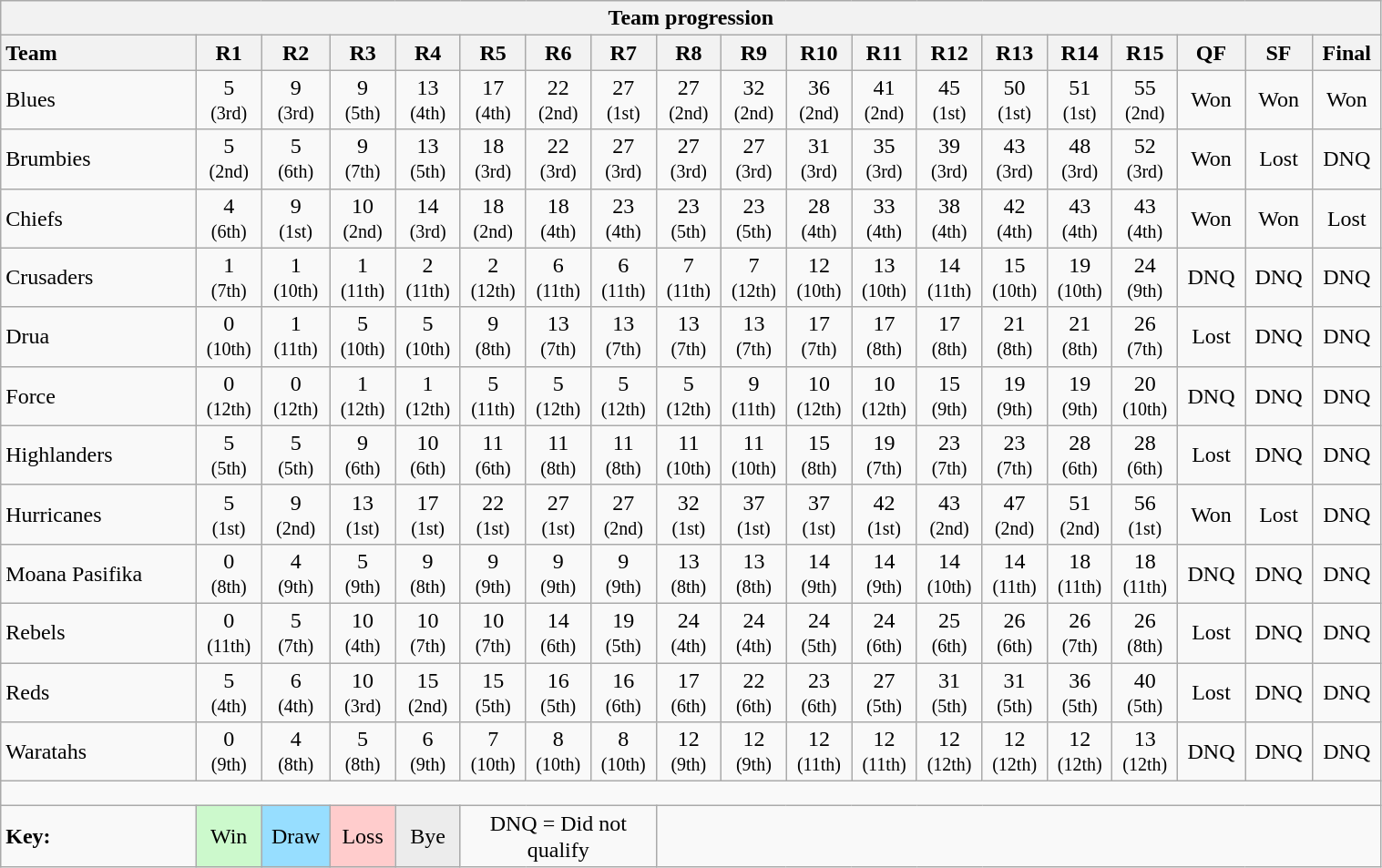<table class="wikitable" style="text-align:center;width:80%">
<tr>
<th colspan=100%>Team progression</th>
</tr>
<tr>
<th style="text-align:left;width:12%">Team</th>
<th style="width:4%">R1</th>
<th style="width:4%">R2</th>
<th style="width:4%">R3</th>
<th style="width:4%">R4</th>
<th style="width:4%">R5</th>
<th style="width:4%">R6</th>
<th style="width:4%">R7</th>
<th style="width:4%">R8</th>
<th style="width:4%">R9</th>
<th style="width:4%">R10</th>
<th style="width:4%">R11</th>
<th style="width:4%">R12</th>
<th style="width:4%">R13</th>
<th style="width:4%">R14</th>
<th style="width:4%">R15</th>
<th style="width:4%">QF</th>
<th style="width:4%">SF</th>
<th style="width:4%">Final</th>
</tr>
<tr>
<td style="text-align:left">Blues</td>
<td>5 <br> <small>(3rd)</small></td>
<td>9 <br> <small>(3rd)</small></td>
<td>9 <br> <small>(5th)</small></td>
<td>13 <br> <small>(4th)</small></td>
<td>17 <br> <small>(4th)</small></td>
<td>22 <br> <small>(2nd)</small></td>
<td>27 <br> <small>(1st)</small></td>
<td>27 <br> <small>(2nd)</small></td>
<td>32 <br> <small>(2nd)</small></td>
<td>36 <br> <small>(2nd)</small></td>
<td>41 <br> <small>(2nd)</small></td>
<td>45 <br> <small>(1st)</small></td>
<td>50 <br> <small>(1st)</small></td>
<td>51 <br> <small>(1st)</small></td>
<td>55 <br> <small>(2nd)</small></td>
<td>Won</td>
<td>Won</td>
<td>Won</td>
</tr>
<tr>
<td style="text-align:left">Brumbies</td>
<td>5 <br> <small>(2nd)</small></td>
<td>5 <br> <small>(6th)</small></td>
<td>9 <br> <small>(7th)</small></td>
<td>13 <br> <small>(5th)</small></td>
<td>18 <br> <small>(3rd)</small></td>
<td>22 <br> <small>(3rd)</small></td>
<td>27 <br> <small>(3rd)</small></td>
<td>27 <br> <small>(3rd)</small></td>
<td>27 <br> <small>(3rd)</small></td>
<td>31 <br> <small>(3rd)</small></td>
<td>35 <br> <small>(3rd)</small></td>
<td>39 <br> <small>(3rd)</small></td>
<td>43 <br> <small>(3rd)</small></td>
<td>48 <br> <small>(3rd)</small></td>
<td>52 <br> <small>(3rd)</small></td>
<td>Won</td>
<td>Lost</td>
<td>DNQ</td>
</tr>
<tr>
<td style="text-align:left">Chiefs</td>
<td>4 <br> <small>(6th)</small></td>
<td>9 <br> <small>(1st)</small></td>
<td>10 <br> <small>(2nd)</small></td>
<td>14 <br> <small>(3rd)</small></td>
<td>18 <br> <small>(2nd)</small></td>
<td>18 <br> <small>(4th)</small></td>
<td>23 <br> <small>(4th)</small></td>
<td>23 <br> <small>(5th)</small></td>
<td>23 <br> <small>(5th)</small></td>
<td>28 <br> <small>(4th)</small></td>
<td>33 <br> <small>(4th)</small></td>
<td>38 <br> <small>(4th)</small></td>
<td>42 <br> <small>(4th)</small></td>
<td>43 <br> <small>(4th)</small></td>
<td>43 <br> <small>(4th)</small></td>
<td>Won</td>
<td>Won</td>
<td>Lost</td>
</tr>
<tr>
<td style="text-align:left">Crusaders</td>
<td>1 <br> <small>(7th)</small></td>
<td>1 <br> <small>(10th)</small></td>
<td>1 <br> <small>(11th)</small></td>
<td>2 <br> <small>(11th)</small></td>
<td>2 <br> <small>(12th)</small></td>
<td>6 <br> <small>(11th)</small></td>
<td>6 <br> <small>(11th)</small></td>
<td>7 <br> <small>(11th)</small></td>
<td>7 <br> <small>(12th)</small></td>
<td>12 <br> <small>(10th)</small></td>
<td>13 <br> <small>(10th)</small></td>
<td>14 <br> <small>(11th)</small></td>
<td>15 <br> <small>(10th)</small></td>
<td>19 <br> <small>(10th)</small></td>
<td>24 <br> <small>(9th)</small></td>
<td>DNQ</td>
<td>DNQ</td>
<td>DNQ</td>
</tr>
<tr>
<td style="text-align:left">Drua</td>
<td>0 <br> <small>(10th)</small></td>
<td>1 <br> <small>(11th)</small></td>
<td>5 <br> <small>(10th)</small></td>
<td>5 <br> <small>(10th)</small></td>
<td>9 <br> <small>(8th)</small></td>
<td>13 <br> <small>(7th)</small></td>
<td>13 <br> <small>(7th)</small></td>
<td>13 <br> <small>(7th)</small></td>
<td>13 <br> <small>(7th)</small></td>
<td>17 <br> <small>(7th)</small></td>
<td>17 <br> <small>(8th)</small></td>
<td>17 <br> <small>(8th)</small></td>
<td>21 <br> <small>(8th)</small></td>
<td>21 <br> <small>(8th)</small></td>
<td>26 <br> <small>(7th)</small></td>
<td>Lost</td>
<td>DNQ</td>
<td>DNQ</td>
</tr>
<tr>
<td style="text-align:left">Force</td>
<td>0 <br> <small>(12th)</small></td>
<td>0 <br> <small>(12th)</small></td>
<td>1 <br> <small>(12th)</small></td>
<td>1 <br> <small>(12th)</small></td>
<td>5 <br> <small>(11th)</small></td>
<td>5 <br> <small>(12th)</small></td>
<td>5 <br> <small>(12th)</small></td>
<td>5 <br> <small>(12th)</small></td>
<td>9 <br> <small>(11th)</small></td>
<td>10 <br> <small>(12th)</small></td>
<td>10 <br> <small>(12th)</small></td>
<td>15 <br> <small>(9th)</small></td>
<td>19 <br> <small>(9th)</small></td>
<td>19 <br> <small>(9th)</small></td>
<td>20 <br> <small>(10th)</small></td>
<td>DNQ</td>
<td>DNQ</td>
<td>DNQ</td>
</tr>
<tr>
<td style="text-align:left">Highlanders</td>
<td>5 <br> <small>(5th)</small></td>
<td>5 <br> <small>(5th)</small></td>
<td>9 <br> <small>(6th)</small></td>
<td>10 <br> <small>(6th)</small></td>
<td>11 <br> <small>(6th)</small></td>
<td>11 <br> <small>(8th)</small></td>
<td>11 <br> <small>(8th)</small></td>
<td>11 <br> <small>(10th)</small></td>
<td>11 <br> <small>(10th)</small></td>
<td>15 <br> <small>(8th)</small></td>
<td>19 <br> <small>(7th)</small></td>
<td>23 <br> <small>(7th)</small></td>
<td>23 <br> <small>(7th)</small></td>
<td>28 <br> <small>(6th)</small></td>
<td>28 <br> <small>(6th)</small></td>
<td>Lost</td>
<td>DNQ</td>
<td>DNQ</td>
</tr>
<tr>
<td style="text-align:left">Hurricanes</td>
<td>5 <br> <small>(1st)</small></td>
<td>9 <br> <small>(2nd)</small></td>
<td>13 <br> <small>(1st)</small></td>
<td>17 <br> <small>(1st)</small></td>
<td>22 <br> <small>(1st)</small></td>
<td>27 <br> <small>(1st)</small></td>
<td>27 <br> <small>(2nd)</small></td>
<td>32 <br> <small>(1st)</small></td>
<td>37 <br> <small>(1st)</small></td>
<td>37 <br> <small>(1st)</small></td>
<td>42 <br> <small>(1st)</small></td>
<td>43 <br> <small>(2nd)</small></td>
<td>47 <br> <small>(2nd)</small></td>
<td>51 <br> <small>(2nd)</small></td>
<td>56 <br> <small>(1st)</small></td>
<td>Won</td>
<td>Lost</td>
<td>DNQ</td>
</tr>
<tr>
<td style="text-align:left">Moana Pasifika</td>
<td>0 <br> <small>(8th)</small></td>
<td>4 <br> <small>(9th)</small></td>
<td>5 <br> <small>(9th)</small></td>
<td>9 <br> <small>(8th)</small></td>
<td>9 <br> <small>(9th)</small></td>
<td>9 <br> <small>(9th)</small></td>
<td>9 <br> <small>(9th)</small></td>
<td>13 <br> <small>(8th)</small></td>
<td>13 <br> <small>(8th)</small></td>
<td>14 <br> <small>(9th)</small></td>
<td>14 <br> <small>(9th)</small></td>
<td>14 <br> <small>(10th)</small></td>
<td>14 <br> <small>(11th)</small></td>
<td>18 <br> <small>(11th)</small></td>
<td>18 <br> <small>(11th)</small></td>
<td>DNQ</td>
<td>DNQ</td>
<td>DNQ</td>
</tr>
<tr>
<td style="text-align:left">Rebels</td>
<td>0 <br> <small>(11th)</small></td>
<td>5 <br> <small>(7th)</small></td>
<td>10 <br> <small>(4th)</small></td>
<td>10 <br> <small>(7th)</small></td>
<td>10 <br> <small>(7th)</small></td>
<td>14 <br> <small>(6th)</small></td>
<td>19 <br> <small>(5th)</small></td>
<td>24 <br> <small>(4th)</small></td>
<td>24 <br> <small>(4th)</small></td>
<td>24 <br> <small>(5th)</small></td>
<td>24 <br> <small>(6th)</small></td>
<td>25 <br> <small>(6th)</small></td>
<td>26 <br> <small>(6th)</small></td>
<td>26 <br> <small>(7th)</small></td>
<td>26 <br> <small>(8th)</small></td>
<td>Lost</td>
<td>DNQ</td>
<td>DNQ</td>
</tr>
<tr>
<td style="text-align:left">Reds</td>
<td>5 <br> <small>(4th)</small></td>
<td>6 <br> <small>(4th)</small></td>
<td>10 <br> <small>(3rd)</small></td>
<td>15 <br> <small>(2nd)</small></td>
<td>15 <br> <small>(5th)</small></td>
<td>16 <br> <small>(5th)</small></td>
<td>16 <br> <small>(6th)</small></td>
<td>17 <br> <small>(6th)</small></td>
<td>22 <br> <small>(6th)</small></td>
<td>23 <br> <small>(6th)</small></td>
<td>27 <br> <small>(5th)</small></td>
<td>31 <br> <small>(5th)</small></td>
<td>31 <br> <small>(5th)</small></td>
<td>36 <br> <small>(5th)</small></td>
<td>40 <br> <small>(5th)</small></td>
<td>Lost</td>
<td>DNQ</td>
<td>DNQ</td>
</tr>
<tr>
<td style="text-align:left">Waratahs</td>
<td>0 <br> <small>(9th)</small></td>
<td>4 <br> <small>(8th)</small></td>
<td>5 <br> <small>(8th)</small></td>
<td>6 <br> <small>(9th)</small></td>
<td>7 <br> <small>(10th)</small></td>
<td>8 <br> <small>(10th)</small></td>
<td>8 <br> <small>(10th)</small></td>
<td>12 <br> <small>(9th)</small></td>
<td>12 <br> <small>(9th)</small></td>
<td>12 <br> <small>(11th)</small></td>
<td>12 <br> <small>(11th)</small></td>
<td>12 <br> <small>(12th)</small></td>
<td>12 <br> <small>(12th)</small></td>
<td>12 <br> <small>(12th)</small></td>
<td>13 <br> <small>(12th)</small></td>
<td>DNQ</td>
<td>DNQ</td>
<td>DNQ</td>
</tr>
<tr>
<td colspan=100% style="height:10px"></td>
</tr>
<tr>
<td style="text-align:left"><strong>Key:</strong></td>
<td style="background:#CCF9CC">Win</td>
<td style="background:#97DEFF">Draw</td>
<td style="background:#FFCCCC">Loss</td>
<td style="background:#ECECEC">Bye</td>
<td style="line-height:1.2;padding:3px" colspan="3">DNQ = Did not qualify</td>
</tr>
</table>
